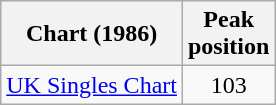<table class="wikitable">
<tr>
<th>Chart (1986)</th>
<th>Peak<br>position</th>
</tr>
<tr>
<td><a href='#'>UK Singles Chart</a></td>
<td style="text-align:center;">103</td>
</tr>
</table>
